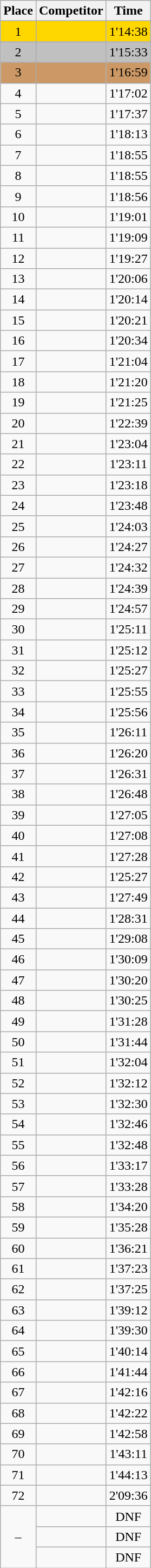<table class=wikitable style="text-align:center">
<tr>
<th>Place</th>
<th>Competitor</th>
<th>Time</th>
</tr>
<tr align=center bgcolor=gold>
<td>1</td>
<td align=left></td>
<td>1'14:38</td>
</tr>
<tr align=center bgcolor=silver>
<td>2</td>
<td align=left></td>
<td>1'15:33</td>
</tr>
<tr align=center bgcolor=cc9966>
<td>3</td>
<td align=left></td>
<td>1'16:59</td>
</tr>
<tr>
<td>4</td>
<td align=left></td>
<td>1'17:02</td>
</tr>
<tr>
<td>5</td>
<td align=left></td>
<td>1'17:37</td>
</tr>
<tr>
<td>6</td>
<td align=left></td>
<td>1'18:13</td>
</tr>
<tr>
<td>7</td>
<td align=left></td>
<td>1'18:55</td>
</tr>
<tr>
<td>8</td>
<td align=left></td>
<td>1'18:55</td>
</tr>
<tr>
<td>9</td>
<td align=left></td>
<td>1'18:56</td>
</tr>
<tr>
<td>10</td>
<td align=left></td>
<td>1'19:01</td>
</tr>
<tr>
<td>11</td>
<td align=left></td>
<td>1'19:09</td>
</tr>
<tr>
<td>12</td>
<td align=left></td>
<td>1'19:27</td>
</tr>
<tr>
<td>13</td>
<td align=left></td>
<td>1'20:06</td>
</tr>
<tr>
<td>14</td>
<td align=left></td>
<td>1'20:14</td>
</tr>
<tr>
<td>15</td>
<td align=left></td>
<td>1'20:21</td>
</tr>
<tr>
<td>16</td>
<td align=left></td>
<td>1'20:34</td>
</tr>
<tr>
<td>17</td>
<td align=left></td>
<td>1'21:04</td>
</tr>
<tr>
<td>18</td>
<td align=left></td>
<td>1'21:20</td>
</tr>
<tr>
<td>19</td>
<td align=left></td>
<td>1'21:25</td>
</tr>
<tr>
<td>20</td>
<td align=left></td>
<td>1'22:39</td>
</tr>
<tr>
<td>21</td>
<td align=left></td>
<td>1'23:04</td>
</tr>
<tr>
<td>22</td>
<td align=left></td>
<td>1'23:11</td>
</tr>
<tr>
<td>23</td>
<td align=left></td>
<td>1'23:18</td>
</tr>
<tr>
<td>24</td>
<td align=left></td>
<td>1'23:48</td>
</tr>
<tr>
<td>25</td>
<td align=left></td>
<td>1'24:03</td>
</tr>
<tr>
<td>26</td>
<td align=left></td>
<td>1'24:27</td>
</tr>
<tr>
<td>27</td>
<td align=left></td>
<td>1'24:32</td>
</tr>
<tr>
<td>28</td>
<td align=left></td>
<td>1'24:39</td>
</tr>
<tr>
<td>29</td>
<td align=left></td>
<td>1'24:57</td>
</tr>
<tr>
<td>30</td>
<td align=left></td>
<td>1'25:11</td>
</tr>
<tr>
<td>31</td>
<td align=left></td>
<td>1'25:12</td>
</tr>
<tr>
<td>32</td>
<td align=left></td>
<td>1'25:27</td>
</tr>
<tr>
<td>33</td>
<td align=left></td>
<td>1'25:55</td>
</tr>
<tr>
<td>34</td>
<td align=left></td>
<td>1'25:56</td>
</tr>
<tr>
<td>35</td>
<td align=left></td>
<td>1'26:11</td>
</tr>
<tr>
<td>36</td>
<td align=left></td>
<td>1'26:20</td>
</tr>
<tr>
<td>37</td>
<td align=left></td>
<td>1'26:31</td>
</tr>
<tr>
<td>38</td>
<td align=left></td>
<td>1'26:48</td>
</tr>
<tr>
<td>39</td>
<td align=left></td>
<td>1'27:05</td>
</tr>
<tr>
<td>40</td>
<td align=left></td>
<td>1'27:08</td>
</tr>
<tr>
<td>41</td>
<td align=left></td>
<td>1'27:28</td>
</tr>
<tr>
<td>42</td>
<td align=left></td>
<td>1'25:27</td>
</tr>
<tr>
<td>43</td>
<td align=left></td>
<td>1'27:49</td>
</tr>
<tr>
<td>44</td>
<td align=left></td>
<td>1'28:31</td>
</tr>
<tr>
<td>45</td>
<td align=left></td>
<td>1'29:08</td>
</tr>
<tr>
<td>46</td>
<td align=left></td>
<td>1'30:09</td>
</tr>
<tr>
<td>47</td>
<td align=left></td>
<td>1'30:20</td>
</tr>
<tr>
<td>48</td>
<td align=left></td>
<td>1'30:25</td>
</tr>
<tr>
<td>49</td>
<td align=left></td>
<td>1'31:28</td>
</tr>
<tr>
<td>50</td>
<td align=left></td>
<td>1'31:44</td>
</tr>
<tr>
<td>51</td>
<td align=left></td>
<td>1'32:04</td>
</tr>
<tr>
<td>52</td>
<td align=left></td>
<td>1'32:12</td>
</tr>
<tr>
<td>53</td>
<td align=left></td>
<td>1'32:30</td>
</tr>
<tr>
<td>54</td>
<td align=left></td>
<td>1'32:46</td>
</tr>
<tr>
<td>55</td>
<td align=left></td>
<td>1'32:48</td>
</tr>
<tr>
<td>56</td>
<td align=left></td>
<td>1'33:17</td>
</tr>
<tr>
<td>57</td>
<td align=left></td>
<td>1'33:28</td>
</tr>
<tr>
<td>58</td>
<td align=left></td>
<td>1'34:20</td>
</tr>
<tr>
<td>59</td>
<td align=left></td>
<td>1'35:28</td>
</tr>
<tr>
<td>60</td>
<td align=left></td>
<td>1'36:21</td>
</tr>
<tr>
<td>61</td>
<td align=left></td>
<td>1'37:23</td>
</tr>
<tr>
<td>62</td>
<td align=left></td>
<td>1'37:25</td>
</tr>
<tr>
<td>63</td>
<td align=left></td>
<td>1'39:12</td>
</tr>
<tr>
<td>64</td>
<td align=left></td>
<td>1'39:30</td>
</tr>
<tr>
<td>65</td>
<td align=left></td>
<td>1'40:14</td>
</tr>
<tr>
<td>66</td>
<td align=left></td>
<td>1'41:44</td>
</tr>
<tr>
<td>67</td>
<td align=left></td>
<td>1'42:16</td>
</tr>
<tr>
<td>68</td>
<td align=left></td>
<td>1'42:22</td>
</tr>
<tr>
<td>69</td>
<td align=left></td>
<td>1'42:58</td>
</tr>
<tr>
<td>70</td>
<td align=left></td>
<td>1'43:11</td>
</tr>
<tr>
<td>71</td>
<td align=left></td>
<td>1'44:13</td>
</tr>
<tr>
<td>72</td>
<td align=left></td>
<td>2'09:36</td>
</tr>
<tr>
<td rowspan=3>–</td>
<td align=left></td>
<td>DNF</td>
</tr>
<tr>
<td align=left></td>
<td>DNF</td>
</tr>
<tr>
<td align=left></td>
<td>DNF</td>
</tr>
</table>
